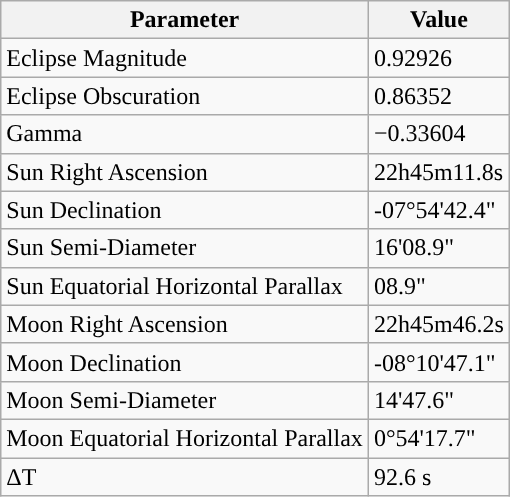<table class="wikitable">
<tr>
<th>Parameter</th>
<th>Value</th>
</tr>
<tr>
<td>Eclipse Magnitude</td>
<td>0.92926</td>
</tr>
<tr>
<td>Eclipse Obscuration</td>
<td>0.86352</td>
</tr>
<tr>
<td>Gamma</td>
<td>−0.33604</td>
</tr>
<tr>
<td>Sun Right Ascension</td>
<td>22h45m11.8s</td>
</tr>
<tr>
<td>Sun Declination</td>
<td>-07°54'42.4"</td>
</tr>
<tr>
<td>Sun Semi-Diameter</td>
<td>16'08.9"</td>
</tr>
<tr>
<td>Sun Equatorial Horizontal Parallax</td>
<td>08.9"</td>
</tr>
<tr>
<td>Moon Right Ascension</td>
<td>22h45m46.2s</td>
</tr>
<tr>
<td>Moon Declination</td>
<td>-08°10'47.1"</td>
</tr>
<tr>
<td>Moon Semi-Diameter</td>
<td>14'47.6"</td>
</tr>
<tr>
<td>Moon Equatorial Horizontal Parallax</td>
<td>0°54'17.7"</td>
</tr>
<tr>
<td>ΔT</td>
<td>92.6 s</td>
</tr>
</table>
